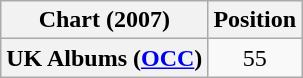<table class="wikitable sortable plainrowheaders">
<tr>
<th scope="col">Chart (2007)</th>
<th scope="col">Position</th>
</tr>
<tr>
<th scope="row">UK Albums (<a href='#'>OCC</a>)</th>
<td style="text-align:center;">55</td>
</tr>
</table>
